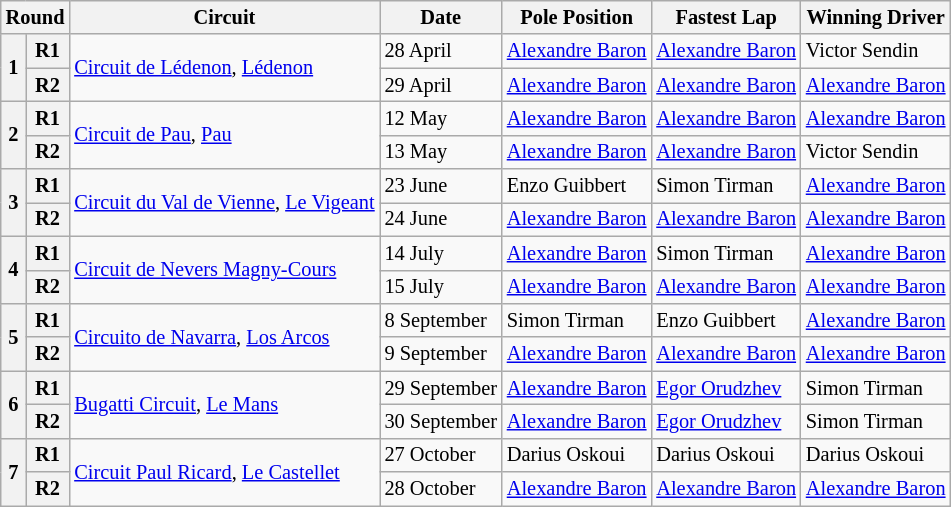<table class="wikitable" style="font-size:85%">
<tr>
<th colspan=2>Round</th>
<th>Circuit</th>
<th>Date</th>
<th>Pole Position</th>
<th>Fastest Lap</th>
<th>Winning Driver</th>
</tr>
<tr>
<th rowspan=2>1</th>
<th>R1</th>
<td rowspan=2> <a href='#'>Circuit de Lédenon</a>, <a href='#'>Lédenon</a></td>
<td>28 April</td>
<td> <a href='#'>Alexandre Baron</a></td>
<td> <a href='#'>Alexandre Baron</a></td>
<td> Victor Sendin</td>
</tr>
<tr>
<th>R2</th>
<td>29 April</td>
<td> <a href='#'>Alexandre Baron</a></td>
<td> <a href='#'>Alexandre Baron</a></td>
<td> <a href='#'>Alexandre Baron</a></td>
</tr>
<tr>
<th rowspan=2>2</th>
<th>R1</th>
<td rowspan=2> <a href='#'>Circuit de Pau</a>, <a href='#'>Pau</a></td>
<td>12 May</td>
<td> <a href='#'>Alexandre Baron</a></td>
<td> <a href='#'>Alexandre Baron</a></td>
<td> <a href='#'>Alexandre Baron</a></td>
</tr>
<tr>
<th>R2</th>
<td>13 May</td>
<td> <a href='#'>Alexandre Baron</a></td>
<td> <a href='#'>Alexandre Baron</a></td>
<td> Victor Sendin</td>
</tr>
<tr>
<th rowspan=2>3</th>
<th>R1</th>
<td rowspan=2 nowrap> <a href='#'>Circuit du Val de Vienne</a>, <a href='#'>Le Vigeant</a></td>
<td>23 June</td>
<td> Enzo Guibbert</td>
<td> Simon Tirman</td>
<td> <a href='#'>Alexandre Baron</a></td>
</tr>
<tr>
<th>R2</th>
<td>24 June</td>
<td> <a href='#'>Alexandre Baron</a></td>
<td> <a href='#'>Alexandre Baron</a></td>
<td> <a href='#'>Alexandre Baron</a></td>
</tr>
<tr>
<th rowspan=2>4</th>
<th>R1</th>
<td rowspan=2> <a href='#'>Circuit de Nevers Magny-Cours</a></td>
<td>14 July</td>
<td> <a href='#'>Alexandre Baron</a></td>
<td> Simon Tirman</td>
<td> <a href='#'>Alexandre Baron</a></td>
</tr>
<tr>
<th>R2</th>
<td>15 July</td>
<td> <a href='#'>Alexandre Baron</a></td>
<td> <a href='#'>Alexandre Baron</a></td>
<td> <a href='#'>Alexandre Baron</a></td>
</tr>
<tr>
<th rowspan=2>5</th>
<th>R1</th>
<td rowspan=2> <a href='#'>Circuito de Navarra</a>, <a href='#'>Los Arcos</a></td>
<td>8 September</td>
<td> Simon Tirman</td>
<td> Enzo Guibbert</td>
<td> <a href='#'>Alexandre Baron</a></td>
</tr>
<tr>
<th>R2</th>
<td>9 September</td>
<td nowrap> <a href='#'>Alexandre Baron</a></td>
<td nowrap> <a href='#'>Alexandre Baron</a></td>
<td nowrap> <a href='#'>Alexandre Baron</a></td>
</tr>
<tr>
<th rowspan=2>6</th>
<th>R1</th>
<td rowspan=2> <a href='#'>Bugatti Circuit</a>, <a href='#'>Le Mans</a></td>
<td nowrap>29 September</td>
<td> <a href='#'>Alexandre Baron</a></td>
<td> <a href='#'>Egor Orudzhev</a></td>
<td> Simon Tirman</td>
</tr>
<tr>
<th>R2</th>
<td>30 September</td>
<td> <a href='#'>Alexandre Baron</a></td>
<td> <a href='#'>Egor Orudzhev</a></td>
<td> Simon Tirman</td>
</tr>
<tr>
<th rowspan=2>7</th>
<th>R1</th>
<td rowspan=2> <a href='#'>Circuit Paul Ricard</a>, <a href='#'>Le Castellet</a></td>
<td>27 October</td>
<td> Darius Oskoui</td>
<td> Darius Oskoui</td>
<td> Darius Oskoui</td>
</tr>
<tr>
<th>R2</th>
<td>28 October</td>
<td> <a href='#'>Alexandre Baron</a></td>
<td> <a href='#'>Alexandre Baron</a></td>
<td> <a href='#'>Alexandre Baron</a></td>
</tr>
</table>
